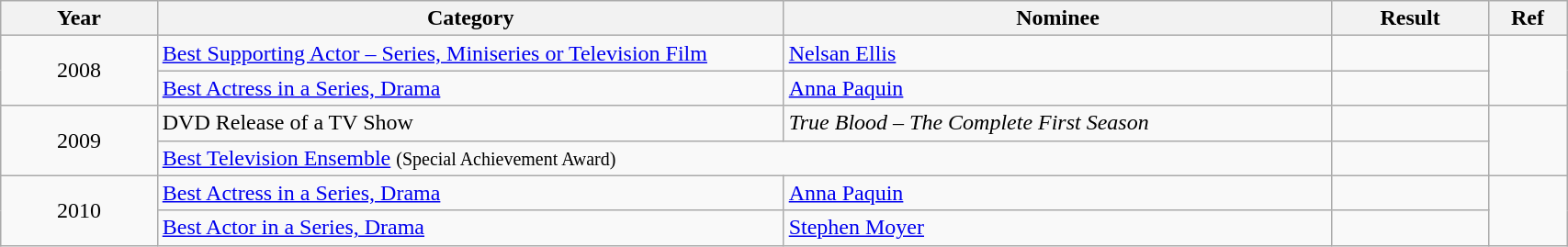<table class="wikitable" width="90%">
<tr>
<th width="10%">Year</th>
<th width="40%">Category</th>
<th width="35%">Nominee</th>
<th width="10%">Result</th>
<th width="5%">Ref</th>
</tr>
<tr>
<td rowspan="2" align="center">2008</td>
<td><a href='#'>Best Supporting Actor – Series, Miniseries or Television Film</a></td>
<td><a href='#'>Nelsan Ellis</a></td>
<td></td>
<td rowspan="2" align="center"></td>
</tr>
<tr>
<td><a href='#'>Best Actress in a Series, Drama</a></td>
<td><a href='#'>Anna Paquin</a></td>
<td></td>
</tr>
<tr>
<td rowspan="2" align="center">2009</td>
<td>DVD Release of a TV Show</td>
<td><em>True Blood – The Complete First Season</em></td>
<td></td>
<td rowspan="2" align="center"></td>
</tr>
<tr>
<td colspan="2"><a href='#'>Best Television Ensemble</a> <small>(Special Achievement Award)</small></td>
<td></td>
</tr>
<tr>
<td rowspan="2" align="center">2010</td>
<td><a href='#'>Best Actress in a Series, Drama</a></td>
<td><a href='#'>Anna Paquin</a></td>
<td></td>
<td rowspan="2" align="center"></td>
</tr>
<tr>
<td><a href='#'>Best Actor in a Series, Drama</a></td>
<td><a href='#'>Stephen Moyer</a></td>
<td></td>
</tr>
</table>
